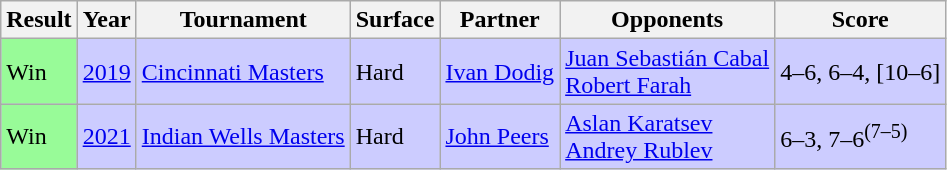<table class="sortable wikitable">
<tr>
<th>Result</th>
<th>Year</th>
<th>Tournament</th>
<th>Surface</th>
<th>Partner</th>
<th>Opponents</th>
<th class="unsortable">Score</th>
</tr>
<tr bgcolor=CCCCFF>
<td bgcolor=98FB98>Win</td>
<td><a href='#'>2019</a></td>
<td><a href='#'>Cincinnati Masters</a></td>
<td>Hard</td>
<td> <a href='#'>Ivan Dodig</a></td>
<td> <a href='#'>Juan Sebastián Cabal</a><br> <a href='#'>Robert Farah</a></td>
<td>4–6, 6–4, [10–6]</td>
</tr>
<tr bgcolor=CCCCFF>
<td bgcolor=98FB98>Win</td>
<td><a href='#'>2021</a></td>
<td><a href='#'>Indian Wells Masters</a></td>
<td>Hard</td>
<td> <a href='#'>John Peers</a></td>
<td> <a href='#'>Aslan Karatsev</a><br> <a href='#'>Andrey Rublev</a></td>
<td>6–3, 7–6<sup>(7–5)</sup></td>
</tr>
</table>
